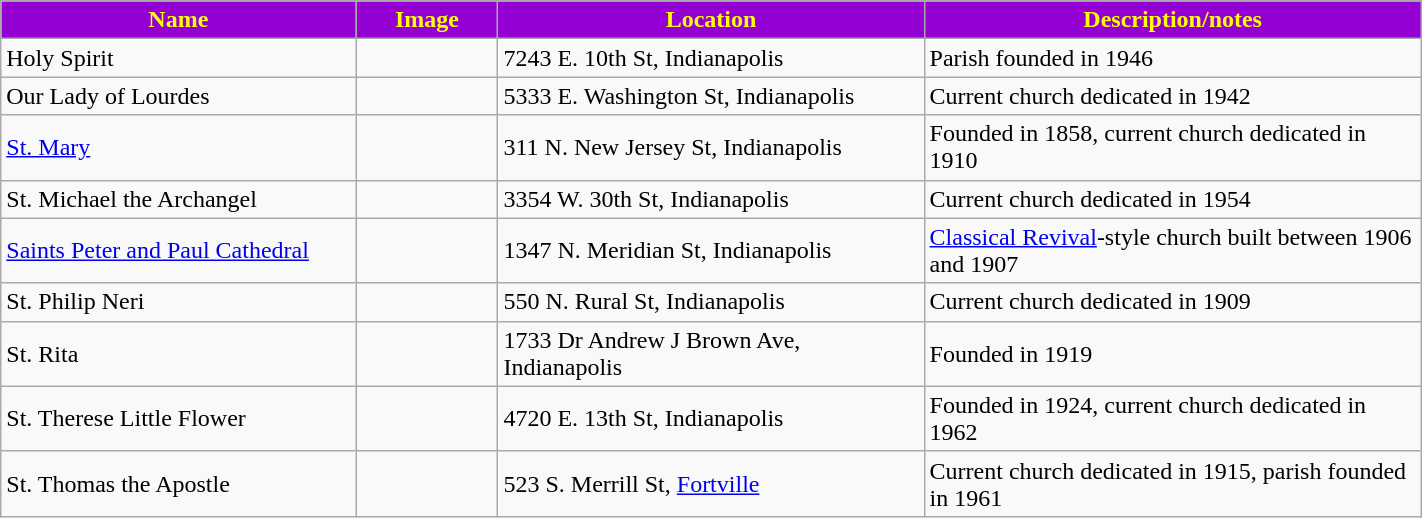<table class="wikitable sortable" style="width:75%">
<tr>
<th style="background:darkviolet; color:yellow;" width="25%"><strong>Name</strong></th>
<th style="background:darkviolet; color:yellow;" width="10%"><strong>Image</strong></th>
<th style="background:darkviolet; color:yellow;" width="30%"><strong>Location</strong></th>
<th style="background:darkviolet; color:yellow;" width="35%"><strong>Description/notes</strong></th>
</tr>
<tr>
<td>Holy Spirit</td>
<td></td>
<td>7243 E. 10th St, Indianapolis</td>
<td>Parish founded in 1946</td>
</tr>
<tr>
<td>Our Lady of Lourdes</td>
<td></td>
<td>5333 E. Washington St, Indianapolis</td>
<td>Current church dedicated in 1942</td>
</tr>
<tr>
<td><a href='#'>St. Mary</a></td>
<td></td>
<td>311 N. New Jersey St, Indianapolis</td>
<td>Founded in 1858, current church dedicated in 1910</td>
</tr>
<tr>
<td>St. Michael the Archangel</td>
<td></td>
<td>3354 W. 30th St, Indianapolis</td>
<td>Current church dedicated in 1954</td>
</tr>
<tr>
<td><a href='#'>Saints Peter and Paul Cathedral</a></td>
<td></td>
<td>1347 N. Meridian St, Indianapolis</td>
<td><a href='#'>Classical Revival</a>-style church built between 1906 and 1907</td>
</tr>
<tr>
<td>St. Philip Neri</td>
<td></td>
<td>550 N. Rural St, Indianapolis</td>
<td>Current church dedicated in  1909</td>
</tr>
<tr>
<td>St. Rita</td>
<td></td>
<td>1733 Dr Andrew J Brown Ave, Indianapolis</td>
<td>Founded in 1919</td>
</tr>
<tr>
<td>St. Therese Little Flower</td>
<td></td>
<td>4720 E. 13th St, Indianapolis</td>
<td>Founded in 1924, current church dedicated in 1962</td>
</tr>
<tr>
<td>St. Thomas the Apostle</td>
<td></td>
<td>523 S. Merrill St, <a href='#'>Fortville</a></td>
<td>Current church dedicated in 1915, parish founded in 1961</td>
</tr>
</table>
